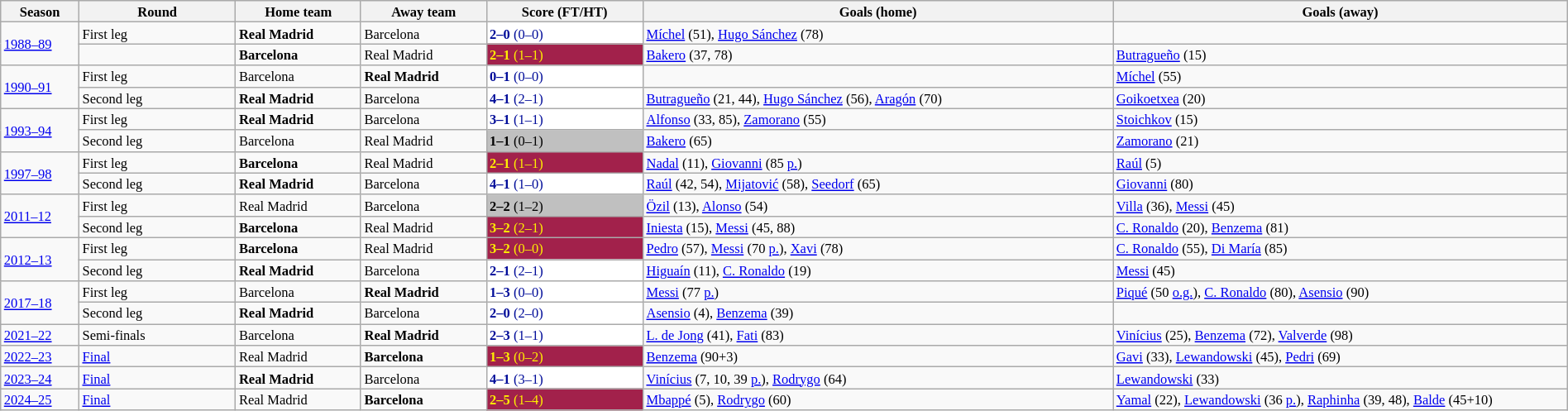<table class="wikitable" style="width:100%; margin:0 left; font-size: 11px">
<tr>
<th width=5%>Season</th>
<th style="width:10%;">Round</th>
<th width=8%>Home team</th>
<th width=8%>Away team</th>
<th style="width:10%;">Score (FT/HT)</th>
<th style="width:30%;">Goals (home)</th>
<th style="width:30%;">Goals (away)</th>
</tr>
<tr>
<td rowspan="2"><a href='#'>1988–89</a></td>
<td>First leg</td>
<td><strong>Real Madrid</strong></td>
<td>Barcelona</td>
<td style="color:#000c99; background:#fff;"><strong>2–0</strong> (0–0)</td>
<td><a href='#'>Míchel</a> (51), <a href='#'>Hugo Sánchez</a> (78)</td>
<td></td>
</tr>
<tr>
<td></td>
<td><strong>Barcelona</strong></td>
<td>Real Madrid</td>
<td style="color:#fff000; background:#A2214B"><strong>2–1</strong> (1–1)</td>
<td><a href='#'>Bakero</a> (37, 78)</td>
<td><a href='#'>Butragueño</a> (15)</td>
</tr>
<tr>
<td rowspan="2"><a href='#'>1990–91</a></td>
<td>First leg</td>
<td>Barcelona</td>
<td><strong>Real Madrid</strong></td>
<td style="color:#000c99; background:#fff;"><strong>0–1</strong> (0–0)</td>
<td></td>
<td><a href='#'>Míchel</a> (55)</td>
</tr>
<tr>
<td>Second leg</td>
<td><strong>Real Madrid</strong></td>
<td>Barcelona</td>
<td style="color:#000c99; background:#fff;"><strong>4–1</strong> (2–1)</td>
<td><a href='#'>Butragueño</a> (21, 44), <a href='#'>Hugo Sánchez</a> (56), <a href='#'>Aragón</a> (70)</td>
<td><a href='#'>Goikoetxea</a> (20)</td>
</tr>
<tr>
<td rowspan="2"><a href='#'>1993–94</a></td>
<td>First leg</td>
<td><strong>Real Madrid</strong></td>
<td>Barcelona</td>
<td style="color:#000c99; background:#fff;"><strong>3–1</strong> (1–1)</td>
<td><a href='#'>Alfonso</a> (33, 85), <a href='#'>Zamorano</a> (55)</td>
<td><a href='#'>Stoichkov</a> (15)</td>
</tr>
<tr>
<td>Second leg</td>
<td>Barcelona</td>
<td>Real Madrid</td>
<td style="background:silver;"><strong>1–1</strong> (0–1)</td>
<td><a href='#'>Bakero</a> (65)</td>
<td><a href='#'>Zamorano</a> (21)</td>
</tr>
<tr>
<td rowspan="2"><a href='#'>1997–98</a></td>
<td>First leg</td>
<td><strong>Barcelona</strong></td>
<td>Real Madrid</td>
<td style="color:#fff000; background:#A2214B"><strong>2–1</strong> (1–1)</td>
<td><a href='#'>Nadal</a> (11), <a href='#'>Giovanni</a> (85 <a href='#'>p.</a>)</td>
<td><a href='#'>Raúl</a> (5)</td>
</tr>
<tr>
<td>Second leg</td>
<td><strong>Real Madrid</strong></td>
<td>Barcelona</td>
<td style="color:#000c99; background:#fff;"><strong>4–1</strong> (1–0)</td>
<td><a href='#'>Raúl</a> (42, 54), <a href='#'>Mijatović</a> (58), <a href='#'>Seedorf</a> (65)</td>
<td><a href='#'>Giovanni</a> (80)</td>
</tr>
<tr>
<td rowspan="2"><a href='#'>2011–12</a></td>
<td>First leg</td>
<td>Real Madrid</td>
<td>Barcelona</td>
<td style="background:silver;"><strong>2–2</strong> (1–2)</td>
<td><a href='#'>Özil</a> (13), <a href='#'>Alonso</a> (54)</td>
<td><a href='#'>Villa</a> (36), <a href='#'>Messi</a> (45)</td>
</tr>
<tr>
<td>Second leg</td>
<td><strong>Barcelona</strong></td>
<td>Real Madrid</td>
<td style="color:#fff000; background:#A2214B"><strong>3–2</strong> (2–1)</td>
<td><a href='#'>Iniesta</a> (15), <a href='#'>Messi</a> (45, 88)</td>
<td><a href='#'>C. Ronaldo</a> (20), <a href='#'>Benzema</a> (81)</td>
</tr>
<tr>
<td rowspan="2"><a href='#'>2012–13</a></td>
<td>First leg</td>
<td><strong>Barcelona</strong></td>
<td>Real Madrid</td>
<td style="color:#fff000; background:#A2214B"><strong>3–2</strong> (0–0)</td>
<td><a href='#'>Pedro</a> (57), <a href='#'>Messi</a> (70 <a href='#'>p.</a>), <a href='#'>Xavi</a> (78)</td>
<td><a href='#'>C. Ronaldo</a> (55), <a href='#'>Di María</a> (85)</td>
</tr>
<tr>
<td>Second leg</td>
<td><strong>Real Madrid</strong></td>
<td>Barcelona</td>
<td style="color:#000c99; background:#fff;"><strong>2–1</strong> (2–1)</td>
<td><a href='#'>Higuaín</a> (11), <a href='#'>C. Ronaldo</a> (19)</td>
<td><a href='#'>Messi</a> (45)</td>
</tr>
<tr>
<td rowspan="2"><a href='#'>2017–18</a></td>
<td>First leg</td>
<td>Barcelona</td>
<td><strong>Real Madrid</strong></td>
<td style="color:#000c99; background:#fff"><strong>1–3</strong> (0–0)</td>
<td><a href='#'>Messi</a> (77 <a href='#'>p.</a>)</td>
<td><a href='#'>Piqué</a> (50 <a href='#'>o.g.</a>), <a href='#'>C. Ronaldo</a> (80), <a href='#'>Asensio</a> (90)</td>
</tr>
<tr>
<td>Second leg</td>
<td><strong>Real Madrid</strong></td>
<td>Barcelona</td>
<td style="color:#000c99; background:#fff"><strong>2–0</strong> (2–0)</td>
<td><a href='#'>Asensio</a> (4), <a href='#'>Benzema</a> (39)</td>
<td></td>
</tr>
<tr>
<td><a href='#'>2021–22</a></td>
<td>Semi-finals</td>
<td>Barcelona</td>
<td><strong>Real Madrid</strong></td>
<td style="color:#000c99; background:#fff"><strong>2–3</strong>  (1–1)</td>
<td><a href='#'>L. de Jong</a> (41), <a href='#'>Fati</a> (83)</td>
<td><a href='#'>Vinícius</a> (25), <a href='#'>Benzema</a> (72), <a href='#'>Valverde</a> (98)</td>
</tr>
<tr>
<td><a href='#'>2022–23</a></td>
<td><a href='#'>Final</a></td>
<td>Real Madrid</td>
<td><strong>Barcelona</strong></td>
<td style="color:#fff000; background:#A2214B"><strong>1–3</strong> (0–2)</td>
<td><a href='#'>Benzema</a> (90+3)</td>
<td><a href='#'>Gavi</a> (33), <a href='#'>Lewandowski</a> (45), <a href='#'>Pedri</a> (69)</td>
</tr>
<tr>
<td><a href='#'>2023–24</a></td>
<td><a href='#'>Final</a></td>
<td><strong>Real Madrid</strong></td>
<td>Barcelona</td>
<td style="color:#000c99; background:#fff"><strong>4–1</strong> (3–1)</td>
<td><a href='#'>Vinícius</a> (7, 10, 39 <a href='#'>p.</a>), <a href='#'>Rodrygo</a> (64)</td>
<td><a href='#'>Lewandowski</a> (33)</td>
</tr>
<tr>
<td><a href='#'>2024–25</a></td>
<td><a href='#'>Final</a></td>
<td>Real Madrid</td>
<td><strong>Barcelona</strong></td>
<td style="color:#fff000; background:#A2214B"><strong>2–5</strong> (1–4)</td>
<td><a href='#'>Mbappé</a> (5), <a href='#'>Rodrygo</a> (60)</td>
<td><a href='#'>Yamal</a> (22), <a href='#'>Lewandowski</a> (36 <a href='#'>p.</a>), <a href='#'>Raphinha</a> (39, 48), <a href='#'>Balde</a> (45+10)</td>
</tr>
</table>
